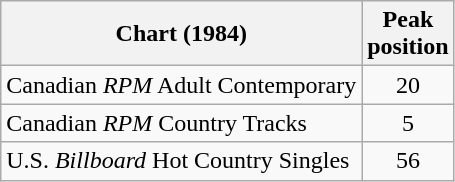<table class="wikitable">
<tr>
<th align="center">Chart (1984)</th>
<th align="center">Peak<br>position</th>
</tr>
<tr>
<td align="left">Canadian <em>RPM</em> Adult Contemporary</td>
<td align="center">20</td>
</tr>
<tr>
<td align="left">Canadian <em>RPM</em> Country Tracks</td>
<td align="center">5</td>
</tr>
<tr>
<td align="left">U.S. <em>Billboard</em> Hot Country Singles</td>
<td align="center">56</td>
</tr>
</table>
